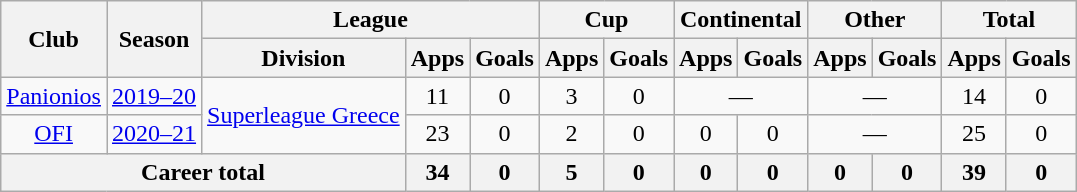<table class="wikitable" style="text-align:center">
<tr>
<th rowspan=2>Club</th>
<th rowspan=2>Season</th>
<th colspan=3>League</th>
<th colspan=2>Cup</th>
<th colspan=2>Continental</th>
<th colspan=2>Other</th>
<th colspan=2>Total</th>
</tr>
<tr>
<th>Division</th>
<th>Apps</th>
<th>Goals</th>
<th>Apps</th>
<th>Goals</th>
<th>Apps</th>
<th>Goals</th>
<th>Apps</th>
<th>Goals</th>
<th>Apps</th>
<th>Goals</th>
</tr>
<tr>
<td><a href='#'>Panionios</a></td>
<td><a href='#'>2019–20</a></td>
<td rowspan="2"><a href='#'>Superleague Greece</a></td>
<td>11</td>
<td>0</td>
<td>3</td>
<td>0</td>
<td colspan="2">—</td>
<td colspan="2">—</td>
<td>14</td>
<td>0</td>
</tr>
<tr>
<td><a href='#'>OFI</a></td>
<td><a href='#'>2020–21</a></td>
<td>23</td>
<td>0</td>
<td>2</td>
<td>0</td>
<td>0</td>
<td>0</td>
<td colspan="2">—</td>
<td>25</td>
<td>0</td>
</tr>
<tr>
<th colspan="3">Career total</th>
<th>34</th>
<th>0</th>
<th>5</th>
<th>0</th>
<th>0</th>
<th>0</th>
<th>0</th>
<th>0</th>
<th>39</th>
<th>0</th>
</tr>
</table>
